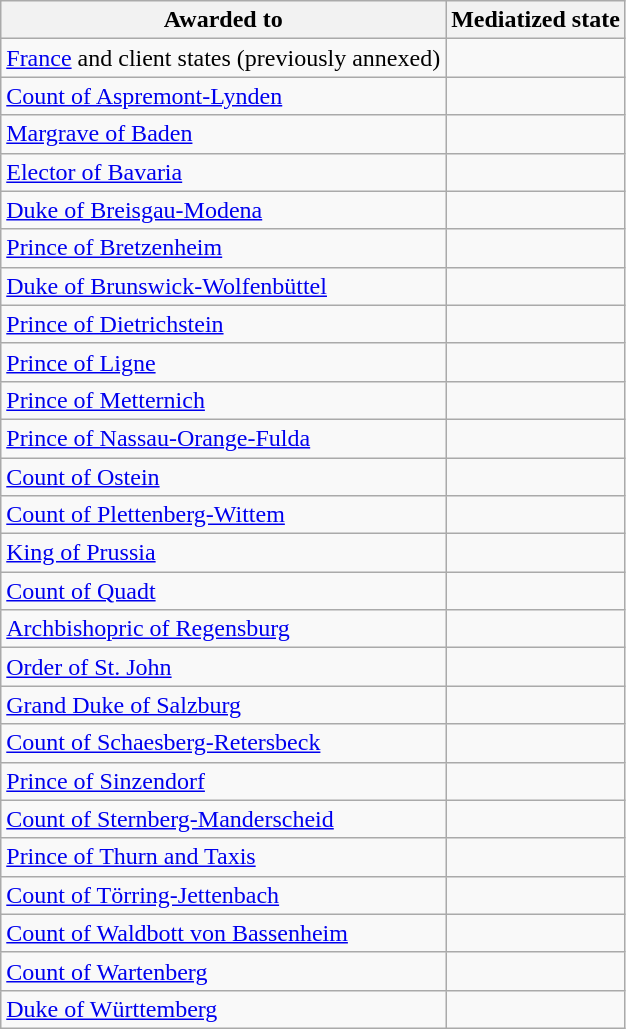<table class="wikitable">
<tr>
<th>Awarded to</th>
<th>Mediatized state</th>
</tr>
<tr>
<td><a href='#'>France</a> and client states (previously annexed)</td>
<td></td>
</tr>
<tr>
<td><a href='#'>Count of Aspremont-Lynden</a></td>
<td></td>
</tr>
<tr>
<td><a href='#'>Margrave of Baden</a></td>
<td></td>
</tr>
<tr>
<td><a href='#'>Elector of Bavaria</a></td>
<td></td>
</tr>
<tr>
<td><a href='#'>Duke of Breisgau-Modena</a></td>
<td></td>
</tr>
<tr>
<td><a href='#'>Prince of Bretzenheim</a></td>
<td></td>
</tr>
<tr>
<td><a href='#'>Duke of Brunswick-Wolfenbüttel</a></td>
<td></td>
</tr>
<tr>
<td><a href='#'>Prince of Dietrichstein</a></td>
<td></td>
</tr>
<tr>
<td><a href='#'>Prince of Ligne</a></td>
<td></td>
</tr>
<tr>
<td><a href='#'>Prince of Metternich</a></td>
<td></td>
</tr>
<tr>
<td><a href='#'>Prince of Nassau-Orange-Fulda</a></td>
<td></td>
</tr>
<tr>
<td><a href='#'>Count of Ostein</a></td>
<td></td>
</tr>
<tr>
<td><a href='#'>Count of Plettenberg-Wittem</a></td>
<td></td>
</tr>
<tr>
<td><a href='#'>King of Prussia</a></td>
<td></td>
</tr>
<tr>
<td><a href='#'>Count of Quadt</a></td>
<td></td>
</tr>
<tr>
<td><a href='#'>Archbishopric of Regensburg</a></td>
<td></td>
</tr>
<tr>
<td><a href='#'>Order of St. John</a></td>
<td></td>
</tr>
<tr>
<td><a href='#'>Grand Duke of Salzburg</a></td>
<td></td>
</tr>
<tr>
<td><a href='#'>Count of Schaesberg-Retersbeck</a></td>
<td></td>
</tr>
<tr>
<td><a href='#'>Prince of Sinzendorf</a></td>
<td></td>
</tr>
<tr>
<td><a href='#'>Count of Sternberg-Manderscheid</a></td>
<td></td>
</tr>
<tr>
<td><a href='#'>Prince of Thurn and Taxis</a></td>
<td></td>
</tr>
<tr>
<td><a href='#'>Count of Törring-Jettenbach</a></td>
<td></td>
</tr>
<tr>
<td><a href='#'>Count of Waldbott von Bassenheim</a></td>
<td></td>
</tr>
<tr>
<td><a href='#'>Count of Wartenberg</a></td>
<td></td>
</tr>
<tr>
<td><a href='#'>Duke of Württemberg</a></td>
<td></td>
</tr>
</table>
